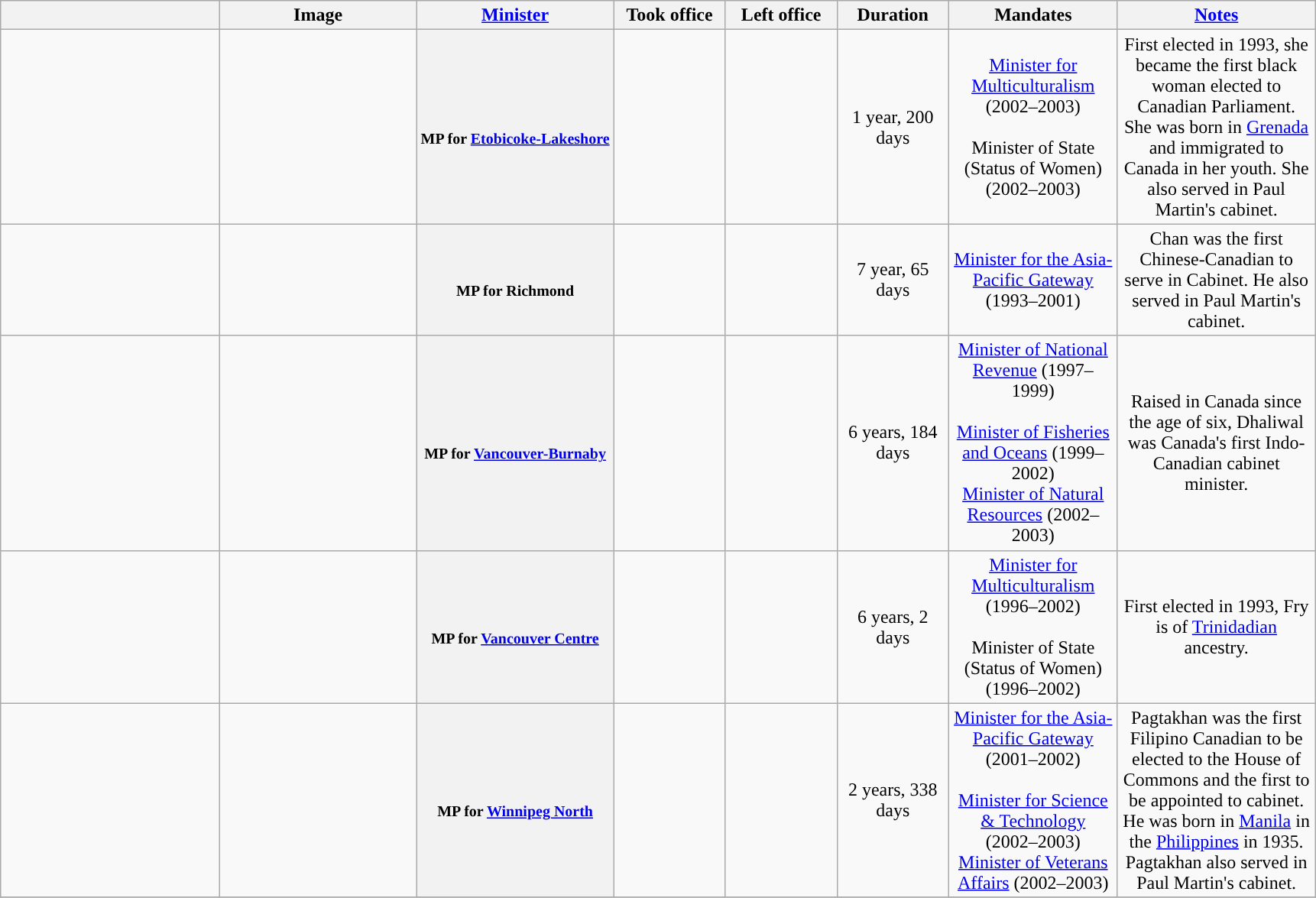<table class="wikitable sortable plainrowheaders" style="text-align: center;">
<tr>
<th scope="col" class=unsortable></th>
<th scope="col" class=unsortable>Image</th>
<th scope="col"><a href='#'>Minister</a></th>
<th scope="col" width=90px>Took office</th>
<th scope="col" width=90px>Left office</th>
<th scope="col" width=90px>Duration</th>
<th scope="col" width=140px>Mandates</th>
<th scope="col" width=165px><a href='#'>Notes</a></th>
</tr>
<tr>
<td style="background: "></td>
<td style="width:15%;"></td>
<th scope="row" style="text-align:center; width:15%;"><br><small>MP for <a href='#'>Etobicoke-Lakeshore</a></small></th>
<td></td>
<td></td>
<td>1 year, 200 days</td>
<td><a href='#'>Minister for Multiculturalism</a> (2002–2003) <br> <br> Minister of State (Status of Women) (2002–2003)</td>
<td>First elected in 1993, she became the first black woman elected to Canadian Parliament. She was born in <a href='#'>Grenada</a> and immigrated to Canada in her youth. She also served in Paul Martin's cabinet.</td>
</tr>
<tr>
<td style="background: "></td>
<td style="width:15%;"></td>
<th scope="row" style="text-align:center; width:15%;"><br><small>MP for Richmond</small></th>
<td></td>
<td></td>
<td>7 year, 65 days</td>
<td><a href='#'>Minister for the Asia-Pacific Gateway</a> (1993–2001)</td>
<td>Chan was the first Chinese-Canadian to serve in Cabinet. He also served in Paul Martin's cabinet.</td>
</tr>
<tr>
<td style="background: "></td>
<td style="width:15%;"></td>
<th scope="row" style="text-align:center; width:15%;"><br><small>MP for <a href='#'>Vancouver-Burnaby</a></small></th>
<td></td>
<td></td>
<td>6 years, 184 days</td>
<td><a href='#'>Minister of National Revenue</a> (1997–1999) <br> <br> <a href='#'>Minister of Fisheries and Oceans</a> (1999–2002) <br> <a href='#'>Minister of Natural Resources</a> (2002–2003)</td>
<td>Raised in Canada since the age of six, Dhaliwal was Canada's first Indo-Canadian cabinet minister.</td>
</tr>
<tr>
<td style="background: "></td>
<td style="width:15%;"></td>
<th scope="row" style="text-align:center; width:15%;"><br><small>MP for <a href='#'>Vancouver Centre</a></small></th>
<td></td>
<td></td>
<td>6 years, 2 days</td>
<td><a href='#'>Minister for Multiculturalism</a> (1996–2002) <br> <br> Minister of State (Status of Women) (1996–2002)</td>
<td>First elected in 1993, Fry is of <a href='#'>Trinidadian</a> ancestry.</td>
</tr>
<tr>
<td style="background: "></td>
<td style="width:15%;"></td>
<th scope="row" style="text-align:center; width:15%;"><br><small>MP for <a href='#'>Winnipeg North</a></small></th>
<td></td>
<td></td>
<td>2 years, 338 days</td>
<td><a href='#'>Minister for the Asia-Pacific Gateway</a> (2001–2002) <br> <br> <a href='#'>Minister for Science & Technology</a> (2002–2003) <br> <a href='#'>Minister of Veterans Affairs</a> (2002–2003)</td>
<td>Pagtakhan was the first Filipino Canadian to be elected to the House of Commons and the first to be appointed to cabinet. He was born in <a href='#'>Manila</a> in the <a href='#'>Philippines</a> in 1935. Pagtakhan also served in Paul Martin's cabinet.</td>
</tr>
<tr>
</tr>
</table>
